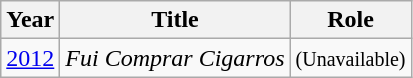<table class="wikitable">
<tr>
<th>Year</th>
<th>Title</th>
<th>Role</th>
</tr>
<tr>
<td><a href='#'>2012</a></td>
<td><em>Fui Comprar Cigarros</em></td>
<td><small>(Unavailable)</small> </td>
</tr>
</table>
